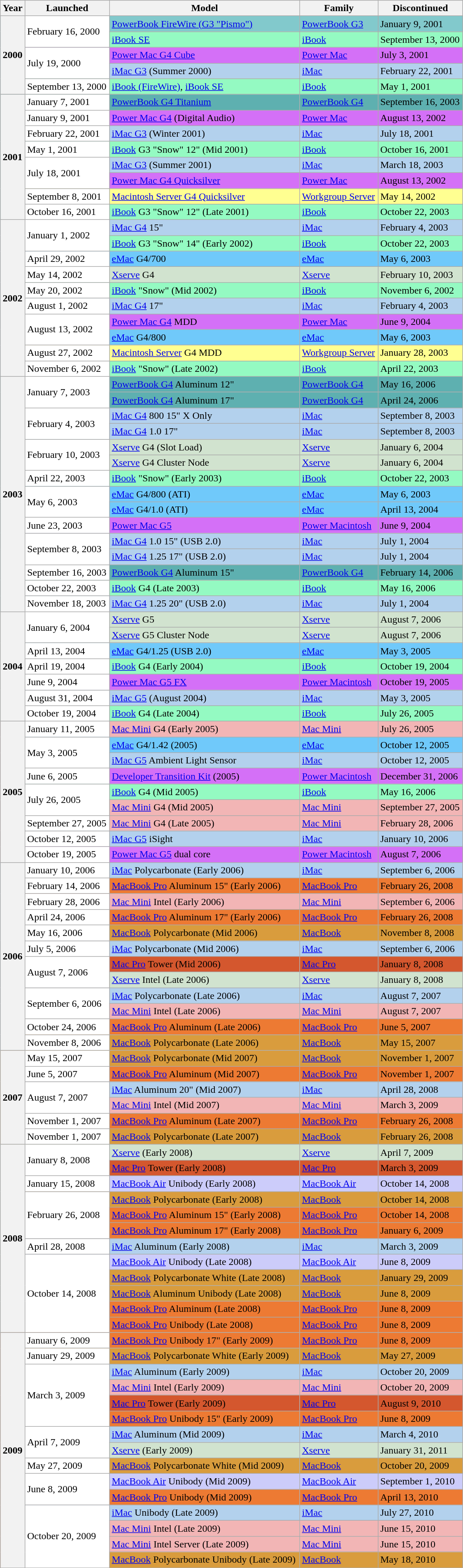<table class="wikitable sortable" style="width:750px">
<tr>
<th>Year</th>
<th>Launched</th>
<th>Model</th>
<th>Family</th>
<th>Discontinued</th>
</tr>
<tr bgcolor=#82C9CC>
<th scope="row" rowspan="5" style="text-align:center;">2000</th>
<td rowspan=2 bgcolor=#FFF>February 16, 2000</td>
<td><a href='#'>PowerBook FireWire (G3 "Pismo")</a></td>
<td><a href='#'>PowerBook G3</a></td>
<td>January 9, 2001</td>
</tr>
<tr bgcolor=#94FAC2>
<td><a href='#'>iBook SE</a></td>
<td><a href='#'>iBook</a></td>
<td>September 13, 2000</td>
</tr>
<tr bgcolor=#D470F7>
<td rowspan=2 bgcolor=#FFF>July 19, 2000</td>
<td><a href='#'>Power Mac G4 Cube</a></td>
<td><a href='#'>Power Mac</a></td>
<td>July 3, 2001</td>
</tr>
<tr bgcolor=#B3D1ED>
<td><a href='#'>iMac G3</a> (Summer 2000)</td>
<td><a href='#'>iMac</a></td>
<td>February 22, 2001</td>
</tr>
<tr bgcolor=#94FAC2>
<td bgcolor=#FFF>September 13, 2000</td>
<td><a href='#'>iBook (FireWire)</a>, <a href='#'>iBook SE</a></td>
<td><a href='#'>iBook</a></td>
<td>May 1, 2001</td>
</tr>
<tr bgcolor=#5EB0B0>
<th scope="row" rowspan="8" style="text-align:center;">2001</th>
<td bgcolor=#FFF>January 7, 2001</td>
<td><a href='#'>PowerBook G4 Titanium</a></td>
<td><a href='#'>PowerBook G4</a></td>
<td>September 16, 2003</td>
</tr>
<tr bgcolor=#D470F7>
<td bgcolor=#FFF>January 9, 2001</td>
<td><a href='#'>Power Mac G4</a> (Digital Audio)</td>
<td><a href='#'>Power Mac</a></td>
<td>August 13, 2002</td>
</tr>
<tr bgcolor=#B3D1ED>
<td bgcolor=#FFF>February 22, 2001</td>
<td><a href='#'>iMac G3</a> (Winter 2001)</td>
<td><a href='#'>iMac</a></td>
<td>July 18, 2001</td>
</tr>
<tr bgcolor=#94FAC2>
<td bgcolor=#FFF>May 1, 2001</td>
<td><a href='#'>iBook</a> G3 "Snow" 12" (Mid 2001)</td>
<td><a href='#'>iBook</a></td>
<td>October 16, 2001</td>
</tr>
<tr bgcolor=#B3D1ED>
<td rowspan=2 bgcolor=#FFF>July 18, 2001</td>
<td><a href='#'>iMac G3</a> (Summer 2001)</td>
<td><a href='#'>iMac</a></td>
<td>March 18, 2003</td>
</tr>
<tr bgcolor=#D470F7>
<td><a href='#'>Power Mac G4 Quicksilver</a></td>
<td><a href='#'>Power Mac</a></td>
<td>August 13, 2002</td>
</tr>
<tr bgcolor=#FFFF91>
<td bgcolor=#FFF>September 8, 2001</td>
<td><a href='#'>Macintosh Server G4 Quicksilver</a></td>
<td><a href='#'>Workgroup Server</a></td>
<td>May 14, 2002</td>
</tr>
<tr bgcolor=#94FAC2>
<td bgcolor=#FFF>October 16, 2001</td>
<td><a href='#'>iBook</a> G3 "Snow" 12" (Late 2001)</td>
<td><a href='#'>iBook</a></td>
<td>October 22, 2003</td>
</tr>
<tr bgcolor=#B3D1ED>
<th scope="row" rowspan="10" style="text-align:center;">2002</th>
<td rowspan=2 bgcolor=#FFF>January 1, 2002</td>
<td><a href='#'>iMac G4</a> 15"</td>
<td><a href='#'>iMac</a></td>
<td>February 4, 2003</td>
</tr>
<tr bgcolor=#94FAC2>
<td><a href='#'>iBook</a> G3 "Snow" 14" (Early 2002)</td>
<td><a href='#'>iBook</a></td>
<td>October 22, 2003</td>
</tr>
<tr bgcolor=#70C9FA>
<td bgcolor=#FFF>April 29, 2002</td>
<td><a href='#'>eMac</a> G4/700</td>
<td><a href='#'>eMac</a></td>
<td>May 6, 2003</td>
</tr>
<tr bgcolor=#D1E3CF>
<td bgcolor=#FFF>May 14, 2002</td>
<td><a href='#'>Xserve</a> G4</td>
<td><a href='#'>Xserve</a></td>
<td>February 10, 2003</td>
</tr>
<tr bgcolor=#94FAC2>
<td bgcolor=#FFF>May 20, 2002</td>
<td><a href='#'>iBook</a> "Snow" (Mid 2002)</td>
<td><a href='#'>iBook</a></td>
<td>November 6, 2002</td>
</tr>
<tr bgcolor=#B3D1ED>
<td bgcolor=#FFF>August 1, 2002</td>
<td><a href='#'>iMac G4</a> 17"</td>
<td><a href='#'>iMac</a></td>
<td>February 4, 2003</td>
</tr>
<tr bgcolor=#D470F7>
<td rowspan=2 bgcolor=#FFF>August 13, 2002</td>
<td><a href='#'>Power Mac G4</a> MDD</td>
<td><a href='#'>Power Mac</a></td>
<td>June 9, 2004</td>
</tr>
<tr bgcolor=#70C9FA>
<td><a href='#'>eMac</a> G4/800</td>
<td><a href='#'>eMac</a></td>
<td>May 6, 2003</td>
</tr>
<tr bgcolor=#FFFF91>
<td bgcolor=#FFF>August 27, 2002</td>
<td><a href='#'>Macintosh Server</a> G4 MDD</td>
<td><a href='#'>Workgroup Server</a></td>
<td>January 28, 2003</td>
</tr>
<tr bgcolor=#94FAC2>
<td bgcolor=#FFF>November 6, 2002</td>
<td><a href='#'>iBook</a> "Snow" (Late 2002)</td>
<td><a href='#'>iBook</a></td>
<td>April 22, 2003</td>
</tr>
<tr bgcolor=#5EB0B0>
<th scope="row" rowspan="15" style="text-align:center;">2003</th>
<td rowspan=2 bgcolor=#FFF>January 7, 2003</td>
<td><a href='#'>PowerBook G4</a> Aluminum 12"</td>
<td><a href='#'>PowerBook G4</a></td>
<td>May 16, 2006</td>
</tr>
<tr bgcolor=#5EB0B0>
<td><a href='#'>PowerBook G4</a> Aluminum 17"</td>
<td><a href='#'>PowerBook G4</a></td>
<td>April 24, 2006</td>
</tr>
<tr bgcolor=#B3D1ED>
<td rowspan=2 bgcolor=#FFF>February 4, 2003</td>
<td><a href='#'>iMac G4</a> 800 15" X Only</td>
<td><a href='#'>iMac</a></td>
<td>September 8, 2003</td>
</tr>
<tr bgcolor=#B3D1ED>
<td><a href='#'>iMac G4</a> 1.0 17"</td>
<td><a href='#'>iMac</a></td>
<td>September 8, 2003</td>
</tr>
<tr bgcolor=#D1E3CF>
<td rowspan=2 bgcolor=#FFF>February 10, 2003</td>
<td><a href='#'>Xserve</a> G4 (Slot Load)</td>
<td><a href='#'>Xserve</a></td>
<td>January 6, 2004</td>
</tr>
<tr bgcolor=#D1E3CF>
<td><a href='#'>Xserve</a> G4 Cluster Node</td>
<td><a href='#'>Xserve</a></td>
<td>January 6, 2004</td>
</tr>
<tr bgcolor=#94FAC2>
<td bgcolor=#FFF>April 22, 2003</td>
<td><a href='#'>iBook</a> "Snow" (Early 2003)</td>
<td><a href='#'>iBook</a></td>
<td>October 22, 2003</td>
</tr>
<tr bgcolor=#70C9FA>
<td rowspan=2 bgcolor=#FFF>May 6, 2003</td>
<td><a href='#'>eMac</a> G4/800 (ATI)</td>
<td><a href='#'>eMac</a></td>
<td>May 6, 2003</td>
</tr>
<tr bgcolor=#70C9FA>
<td><a href='#'>eMac</a> G4/1.0 (ATI)</td>
<td><a href='#'>eMac</a></td>
<td>April 13, 2004</td>
</tr>
<tr bgcolor=#D470F7>
<td bgcolor=#FFF>June 23, 2003</td>
<td><a href='#'>Power Mac G5</a></td>
<td><a href='#'>Power Macintosh</a></td>
<td>June 9, 2004</td>
</tr>
<tr bgcolor=#B3D1ED>
<td rowspan=2 bgcolor=#FFF>September 8, 2003</td>
<td><a href='#'>iMac G4</a> 1.0 15" (USB 2.0)</td>
<td><a href='#'>iMac</a></td>
<td>July 1, 2004</td>
</tr>
<tr bgcolor=#B3D1ED>
<td><a href='#'>iMac G4</a> 1.25 17" (USB 2.0)</td>
<td><a href='#'>iMac</a></td>
<td>July 1, 2004</td>
</tr>
<tr bgcolor=#5EB0B0>
<td bgcolor=#FFF>September 16, 2003</td>
<td><a href='#'>PowerBook G4</a> Aluminum 15"</td>
<td><a href='#'>PowerBook G4</a></td>
<td>February 14, 2006</td>
</tr>
<tr bgcolor=#94FAC2>
<td bgcolor=#FFF>October 22, 2003</td>
<td><a href='#'>iBook</a> G4 (Late 2003)</td>
<td><a href='#'>iBook</a></td>
<td>May 16, 2006</td>
</tr>
<tr bgcolor=#B3D1ED>
<td bgcolor=#FFF>November 18, 2003</td>
<td><a href='#'>iMac G4</a> 1.25 20" (USB 2.0)</td>
<td><a href='#'>iMac</a></td>
<td>July 1, 2004</td>
</tr>
<tr bgcolor=#D1E3CF>
<th scope="row" rowspan="7" style="text-align:center;">2004</th>
<td rowspan=2 bgcolor=#FFF>January 6, 2004</td>
<td><a href='#'>Xserve</a> G5</td>
<td><a href='#'>Xserve</a></td>
<td>August 7, 2006</td>
</tr>
<tr bgcolor=#D1E3CF>
<td><a href='#'>Xserve</a> G5 Cluster Node</td>
<td><a href='#'>Xserve</a></td>
<td>August 7, 2006</td>
</tr>
<tr bgcolor=#70C9FA>
<td bgcolor=#FFF>April 13, 2004</td>
<td><a href='#'>eMac</a> G4/1.25 (USB 2.0)</td>
<td><a href='#'>eMac</a></td>
<td>May 3, 2005</td>
</tr>
<tr bgcolor=#94FAC2>
<td bgcolor=#FFF>April 19, 2004</td>
<td><a href='#'>iBook</a> G4 (Early 2004)</td>
<td><a href='#'>iBook</a></td>
<td>October 19, 2004</td>
</tr>
<tr bgcolor=#D470F7>
<td bgcolor=#FFF>June 9, 2004</td>
<td><a href='#'>Power Mac G5 FX</a></td>
<td><a href='#'>Power Macintosh</a></td>
<td>October 19, 2005</td>
</tr>
<tr bgcolor=#B3D1ED>
<td bgcolor=#FFF>August 31, 2004</td>
<td><a href='#'>iMac G5</a> (August 2004)</td>
<td><a href='#'>iMac</a></td>
<td>May 3, 2005</td>
</tr>
<tr bgcolor=#94FAC2>
<td bgcolor=#FFF>October 19, 2004</td>
<td><a href='#'>iBook</a> G4 (Late 2004)</td>
<td><a href='#'>iBook</a></td>
<td>July 26, 2005</td>
</tr>
<tr bgcolor=#F2B5B5>
<th scope="row" rowspan="9" style="text-align:center;">2005</th>
<td bgcolor=#FFF>January 11, 2005</td>
<td><a href='#'>Mac Mini</a> G4 (Early 2005)</td>
<td><a href='#'>Mac Mini</a></td>
<td>July 26, 2005</td>
</tr>
<tr bgcolor=#70C9FA>
<td rowspan=2 bgcolor=#FFF>May 3, 2005</td>
<td><a href='#'>eMac</a> G4/1.42 (2005)</td>
<td><a href='#'>eMac</a></td>
<td>October 12, 2005</td>
</tr>
<tr bgcolor=#B3D1ED>
<td><a href='#'>iMac G5</a> Ambient Light Sensor</td>
<td><a href='#'>iMac</a></td>
<td>October 12, 2005</td>
</tr>
<tr bgcolor=#D470F7>
<td bgcolor=#FFF>June 6, 2005</td>
<td><a href='#'>Developer Transition Kit</a> (2005)</td>
<td><a href='#'>Power Macintosh</a></td>
<td>December 31, 2006</td>
</tr>
<tr bgcolor=#94FAC2>
<td rowspan=2 bgcolor=#FFF>July 26, 2005</td>
<td><a href='#'>iBook</a> G4 (Mid 2005)</td>
<td><a href='#'>iBook</a></td>
<td>May 16, 2006</td>
</tr>
<tr bgcolor=#F2B5B5>
<td><a href='#'>Mac Mini</a> G4 (Mid 2005)</td>
<td><a href='#'>Mac Mini</a></td>
<td>September 27, 2005</td>
</tr>
<tr bgcolor=#F2B5B5>
<td bgcolor=#FFF>September 27, 2005</td>
<td><a href='#'>Mac Mini</a> G4 (Late 2005)</td>
<td><a href='#'>Mac Mini</a></td>
<td>February 28, 2006</td>
</tr>
<tr bgcolor=#B3D1ED>
<td bgcolor=#FFF>October 12, 2005</td>
<td><a href='#'>iMac G5</a> iSight</td>
<td><a href='#'>iMac</a></td>
<td>January 10, 2006</td>
</tr>
<tr bgcolor=#D470F7>
<td bgcolor=#FFF>October 19, 2005</td>
<td><a href='#'>Power Mac G5</a> dual core</td>
<td><a href='#'>Power Macintosh</a></td>
<td>August 7, 2006</td>
</tr>
<tr bgcolor=#B3D1ED>
<th scope="row" rowspan="12" style="text-align:center;">2006</th>
<td bgcolor=#FFF>January 10, 2006</td>
<td><a href='#'>iMac</a> Polycarbonate (Early 2006)</td>
<td><a href='#'>iMac</a></td>
<td>September 6, 2006</td>
</tr>
<tr bgcolor=#ED7A33>
<td bgcolor=#FFF>February 14, 2006</td>
<td><a href='#'>MacBook Pro</a> Aluminum 15" (Early 2006)</td>
<td><a href='#'>MacBook Pro</a></td>
<td>February 26, 2008</td>
</tr>
<tr bgcolor=#F2B5B5>
<td bgcolor=#FFF>February 28, 2006</td>
<td><a href='#'>Mac Mini</a> Intel (Early 2006)</td>
<td><a href='#'>Mac Mini</a></td>
<td>September 6, 2006</td>
</tr>
<tr bgcolor=#ED7A33>
<td bgcolor=#FFF>April 24, 2006</td>
<td><a href='#'>MacBook Pro</a> Aluminum 17" (Early 2006)</td>
<td><a href='#'>MacBook Pro</a></td>
<td>February 26, 2008</td>
</tr>
<tr bgcolor=#D99C3D>
<td bgcolor=#FFF>May 16, 2006</td>
<td><a href='#'>MacBook</a> Polycarbonate (Mid 2006)</td>
<td><a href='#'>MacBook</a></td>
<td>November 8, 2008</td>
</tr>
<tr bgcolor=#B3D1ED>
<td bgcolor=#FFF>July 5, 2006</td>
<td><a href='#'>iMac</a> Polycarbonate (Mid 2006)</td>
<td><a href='#'>iMac</a></td>
<td>September 6, 2006</td>
</tr>
<tr bgcolor=#D4572E>
<td rowspan=2 bgcolor=#FFF>August 7, 2006</td>
<td><a href='#'>Mac Pro</a> Tower (Mid 2006)</td>
<td><a href='#'>Mac Pro</a></td>
<td>January 8, 2008</td>
</tr>
<tr bgcolor=#D1E3CF>
<td><a href='#'>Xserve</a> Intel (Late 2006)</td>
<td><a href='#'>Xserve</a></td>
<td>January 8, 2008</td>
</tr>
<tr bgcolor=#B3D1ED>
<td rowspan=2 bgcolor=#FFF>September 6, 2006</td>
<td><a href='#'>iMac</a> Polycarbonate (Late 2006)</td>
<td><a href='#'>iMac</a></td>
<td>August 7, 2007</td>
</tr>
<tr bgcolor=#F2B5B5>
<td><a href='#'>Mac Mini</a> Intel (Late 2006)</td>
<td><a href='#'>Mac Mini</a></td>
<td>August 7, 2007</td>
</tr>
<tr bgcolor=#ED7A33>
<td bgcolor=#FFF>October 24, 2006</td>
<td><a href='#'>MacBook Pro</a> Aluminum (Late 2006)</td>
<td><a href='#'>MacBook Pro</a></td>
<td>June 5, 2007</td>
</tr>
<tr bgcolor=#D99C3D>
<td bgcolor=#FFF>November 8, 2006</td>
<td><a href='#'>MacBook</a> Polycarbonate (Late 2006)</td>
<td><a href='#'>MacBook</a></td>
<td>May 15, 2007</td>
</tr>
<tr bgcolor=#D99C3D>
<th scope="row" rowspan="6" style="text-align:center;">2007</th>
<td bgcolor=#FFF>May 15, 2007</td>
<td><a href='#'>MacBook</a> Polycarbonate (Mid 2007)</td>
<td><a href='#'>MacBook</a></td>
<td>November 1, 2007</td>
</tr>
<tr bgcolor=#ED7A33>
<td bgcolor=#FFF>June 5, 2007</td>
<td><a href='#'>MacBook Pro</a> Aluminum (Mid 2007)</td>
<td><a href='#'>MacBook Pro</a></td>
<td>November 1, 2007</td>
</tr>
<tr bgcolor=#B3D1ED>
<td rowspan=2 bgcolor=#FFF>August 7, 2007</td>
<td><a href='#'>iMac</a> Aluminum 20" (Mid 2007)</td>
<td><a href='#'>iMac</a></td>
<td>April 28, 2008</td>
</tr>
<tr bgcolor=#F2B5B5>
<td><a href='#'>Mac Mini</a> Intel (Mid 2007)</td>
<td><a href='#'>Mac Mini</a></td>
<td>March 3, 2009</td>
</tr>
<tr bgcolor=#ED7A33>
<td bgcolor=#FFF>November 1, 2007</td>
<td><a href='#'>MacBook Pro</a> Aluminum (Late 2007)</td>
<td><a href='#'>MacBook Pro</a></td>
<td>February 26, 2008</td>
</tr>
<tr bgcolor=#D99C3D>
<td bgcolor=#FFF>November 1, 2007</td>
<td><a href='#'>MacBook</a> Polycarbonate (Late 2007)</td>
<td><a href='#'>MacBook</a></td>
<td>February 26, 2008</td>
</tr>
<tr bgcolor=#D1E3CF>
<th scope="row" rowspan="12" style="text-align:center;">2008</th>
<td rowspan=2 bgcolor=#FFF>January 8, 2008</td>
<td><a href='#'>Xserve</a> (Early 2008)</td>
<td><a href='#'>Xserve</a></td>
<td>April 7, 2009</td>
</tr>
<tr bgcolor=#D4572E>
<td><a href='#'>Mac Pro</a> Tower (Early 2008)</td>
<td><a href='#'>Mac Pro</a></td>
<td>March 3, 2009</td>
</tr>
<tr bgcolor=#CCCCFA>
<td bgcolor=#FFF>January 15, 2008</td>
<td><a href='#'>MacBook Air</a> Unibody (Early 2008)</td>
<td><a href='#'>MacBook Air</a></td>
<td>October 14, 2008</td>
</tr>
<tr bgcolor=#D99C3D>
<td rowspan=3 bgcolor=#FFF>February 26, 2008</td>
<td><a href='#'>MacBook</a> Polycarbonate (Early 2008)</td>
<td><a href='#'>MacBook</a></td>
<td>October 14, 2008</td>
</tr>
<tr bgcolor=#ED7A33>
<td><a href='#'>MacBook Pro</a> Aluminum 15" (Early 2008)</td>
<td><a href='#'>MacBook Pro</a></td>
<td>October 14, 2008</td>
</tr>
<tr bgcolor=#ED7A33>
<td><a href='#'>MacBook Pro</a> Aluminum 17" (Early 2008)</td>
<td><a href='#'>MacBook Pro</a></td>
<td>January 6, 2009</td>
</tr>
<tr bgcolor=#B3D1ED>
<td bgcolor=#FFF>April 28, 2008</td>
<td><a href='#'>iMac</a> Aluminum (Early 2008)</td>
<td><a href='#'>iMac</a></td>
<td>March 3, 2009</td>
</tr>
<tr bgcolor=#CCCCFA>
<td rowspan=5 bgcolor=#FFF>October 14, 2008</td>
<td><a href='#'>MacBook Air</a> Unibody (Late 2008)</td>
<td><a href='#'>MacBook Air</a></td>
<td>June 8, 2009</td>
</tr>
<tr bgcolor=#D99C3D>
<td><a href='#'>MacBook</a> Polycarbonate White (Late 2008)</td>
<td><a href='#'>MacBook</a></td>
<td>January 29, 2009</td>
</tr>
<tr bgcolor=#D99C3D>
<td><a href='#'>MacBook</a> Aluminum Unibody (Late 2008)</td>
<td><a href='#'>MacBook</a></td>
<td>June 8, 2009</td>
</tr>
<tr bgcolor=#ED7A33>
<td><a href='#'>MacBook Pro</a> Aluminum (Late 2008)</td>
<td><a href='#'>MacBook Pro</a></td>
<td>June 8, 2009</td>
</tr>
<tr bgcolor=#ED7A33>
<td><a href='#'>MacBook Pro</a> Unibody (Late 2008)</td>
<td><a href='#'>MacBook Pro</a></td>
<td>June 8, 2009</td>
</tr>
<tr bgcolor=#ED7A33>
<th scope="row" rowspan="15" style="text-align:center;">2009</th>
<td bgcolor=#FFF>January 6, 2009</td>
<td><a href='#'>MacBook Pro</a> Unibody 17" (Early 2009)</td>
<td><a href='#'>MacBook Pro</a></td>
<td>June 8, 2009</td>
</tr>
<tr bgcolor=#D99C3D>
<td bgcolor=#FFF>January 29, 2009</td>
<td><a href='#'>MacBook</a> Polycarbonate White (Early 2009)</td>
<td><a href='#'>MacBook</a></td>
<td>May 27, 2009</td>
</tr>
<tr bgcolor=#B3D1ED>
<td rowspan=4 bgcolor=#FFF>March 3, 2009</td>
<td><a href='#'>iMac</a>  Aluminum (Early 2009)</td>
<td><a href='#'>iMac</a></td>
<td>October 20, 2009</td>
</tr>
<tr bgcolor=#F2B5B5>
<td><a href='#'>Mac Mini</a> Intel (Early 2009)</td>
<td><a href='#'>Mac Mini</a></td>
<td>October 20, 2009</td>
</tr>
<tr bgcolor=#D4572E>
<td><a href='#'>Mac Pro</a> Tower (Early 2009)</td>
<td><a href='#'>Mac Pro</a></td>
<td>August 9, 2010</td>
</tr>
<tr bgcolor=#ED7A33>
<td><a href='#'>MacBook Pro</a> Unibody 15" (Early 2009)</td>
<td><a href='#'>MacBook Pro</a></td>
<td>June 8, 2009</td>
</tr>
<tr bgcolor=#B3D1ED>
<td rowspan=2 bgcolor=#FFF>April 7, 2009</td>
<td><a href='#'>iMac</a>  Aluminum (Mid 2009)</td>
<td><a href='#'>iMac</a></td>
<td>March 4, 2010</td>
</tr>
<tr bgcolor=#D1E3CF>
<td><a href='#'>Xserve</a> (Early 2009)</td>
<td><a href='#'>Xserve</a></td>
<td>January 31, 2011</td>
</tr>
<tr bgcolor=#D99C3D>
<td bgcolor=#FFF>May 27, 2009</td>
<td><a href='#'>MacBook</a> Polycarbonate White (Mid 2009)</td>
<td><a href='#'>MacBook</a></td>
<td>October 20, 2009</td>
</tr>
<tr bgcolor=#CCCCFA>
<td rowspan=2 bgcolor=#FFF>June 8, 2009</td>
<td><a href='#'>MacBook Air</a> Unibody (Mid 2009)</td>
<td><a href='#'>MacBook Air</a></td>
<td>September 1, 2010</td>
</tr>
<tr bgcolor=#ED7A33>
<td><a href='#'>MacBook Pro</a> Unibody (Mid 2009)</td>
<td><a href='#'>MacBook Pro</a></td>
<td>April 13, 2010</td>
</tr>
<tr bgcolor=#B3D1ED>
<td rowspan=4 bgcolor=#FFF>October 20, 2009</td>
<td><a href='#'>iMac</a> Unibody (Late 2009)</td>
<td><a href='#'>iMac</a></td>
<td>July 27, 2010</td>
</tr>
<tr bgcolor=#F2B5B5>
<td><a href='#'>Mac Mini</a> Intel (Late 2009)</td>
<td><a href='#'>Mac Mini</a></td>
<td>June 15, 2010</td>
</tr>
<tr bgcolor=#F2B5B5>
<td><a href='#'>Mac Mini</a> Intel Server (Late 2009)</td>
<td><a href='#'>Mac Mini</a></td>
<td>June 15, 2010</td>
</tr>
<tr bgcolor=#D99C3D>
<td><a href='#'>MacBook</a> Polycarbonate Unibody (Late 2009)</td>
<td><a href='#'>MacBook</a></td>
<td>May 18, 2010</td>
</tr>
</table>
